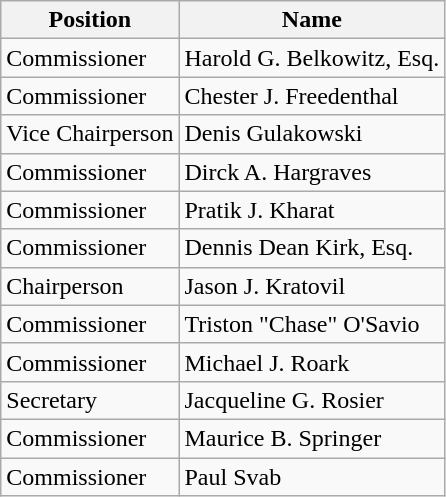<table class="wikitable">
<tr>
<th>Position</th>
<th>Name</th>
</tr>
<tr>
<td>Commissioner</td>
<td>Harold G. Belkowitz, Esq.</td>
</tr>
<tr>
<td>Commissioner</td>
<td>Chester J. Freedenthal</td>
</tr>
<tr>
<td>Vice Chairperson</td>
<td>Denis Gulakowski</td>
</tr>
<tr>
<td>Commissioner</td>
<td>Dirck A. Hargraves</td>
</tr>
<tr>
<td>Commissioner</td>
<td>Pratik J. Kharat</td>
</tr>
<tr>
<td>Commissioner</td>
<td>Dennis Dean Kirk, Esq.</td>
</tr>
<tr>
<td>Chairperson</td>
<td>Jason J. Kratovil</td>
</tr>
<tr>
<td>Commissioner</td>
<td>Triston "Chase" O'Savio</td>
</tr>
<tr>
<td>Commissioner</td>
<td>Michael J. Roark</td>
</tr>
<tr>
<td>Secretary</td>
<td>Jacqueline G. Rosier</td>
</tr>
<tr>
<td>Commissioner</td>
<td>Maurice B. Springer</td>
</tr>
<tr>
<td>Commissioner</td>
<td>Paul Svab</td>
</tr>
</table>
